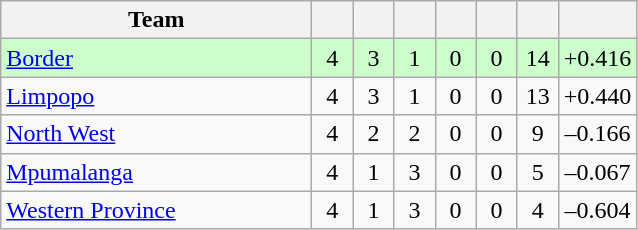<table class="wikitable" style="text-align:center">
<tr>
<th width=200>Team</th>
<th width=20></th>
<th width=20></th>
<th width=20></th>
<th width=20></th>
<th width=20></th>
<th width=20></th>
<th width=45></th>
</tr>
<tr style="background:#cfc">
<td align="left"><a href='#'>Border</a></td>
<td>4</td>
<td>3</td>
<td>1</td>
<td>0</td>
<td>0</td>
<td>14</td>
<td>+0.416</td>
</tr>
<tr>
<td align="left"><a href='#'>Limpopo</a></td>
<td>4</td>
<td>3</td>
<td>1</td>
<td>0</td>
<td>0</td>
<td>13</td>
<td>+0.440</td>
</tr>
<tr>
<td align="left"><a href='#'>North West</a></td>
<td>4</td>
<td>2</td>
<td>2</td>
<td>0</td>
<td>0</td>
<td>9</td>
<td>–0.166</td>
</tr>
<tr>
<td align="left"><a href='#'>Mpumalanga</a></td>
<td>4</td>
<td>1</td>
<td>3</td>
<td>0</td>
<td>0</td>
<td>5</td>
<td>–0.067</td>
</tr>
<tr>
<td align="left"><a href='#'>Western Province</a></td>
<td>4</td>
<td>1</td>
<td>3</td>
<td>0</td>
<td>0</td>
<td>4</td>
<td>–0.604</td>
</tr>
</table>
